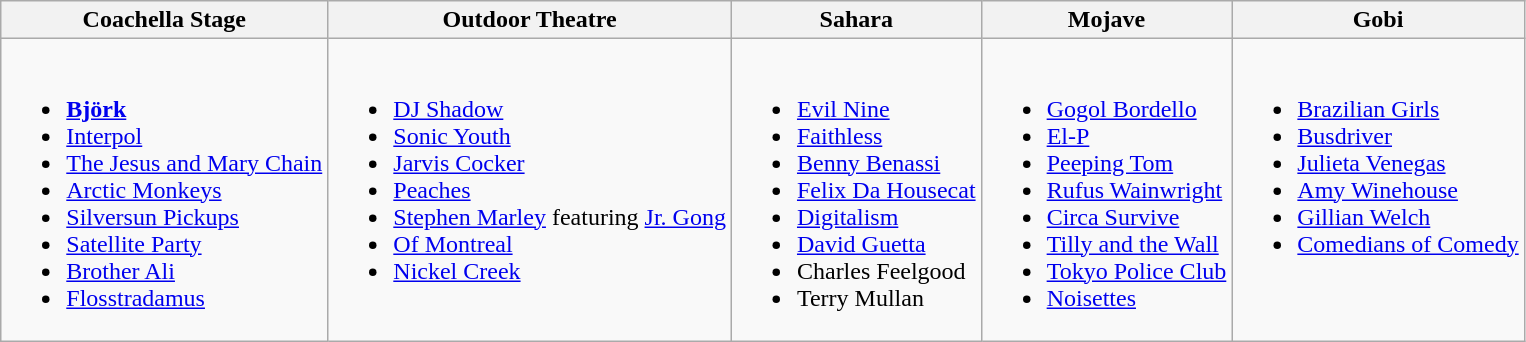<table class="wikitable">
<tr>
<th>Coachella Stage</th>
<th>Outdoor Theatre</th>
<th>Sahara</th>
<th>Mojave</th>
<th>Gobi</th>
</tr>
<tr valign="top">
<td><br><ul><li><strong><a href='#'>Björk</a></strong></li><li><a href='#'>Interpol</a></li><li><a href='#'>The Jesus and Mary Chain</a></li><li><a href='#'>Arctic Monkeys</a></li><li><a href='#'>Silversun Pickups</a></li><li><a href='#'>Satellite Party</a></li><li><a href='#'>Brother Ali</a></li><li><a href='#'>Flosstradamus</a></li></ul></td>
<td><br><ul><li><a href='#'>DJ Shadow</a></li><li><a href='#'>Sonic Youth</a></li><li><a href='#'>Jarvis Cocker</a></li><li><a href='#'>Peaches</a></li><li><a href='#'>Stephen Marley</a> featuring <a href='#'>Jr. Gong</a></li><li><a href='#'>Of Montreal</a></li><li><a href='#'>Nickel Creek</a></li></ul></td>
<td><br><ul><li><a href='#'>Evil Nine</a></li><li><a href='#'>Faithless</a></li><li><a href='#'>Benny Benassi</a></li><li><a href='#'>Felix Da Housecat</a></li><li><a href='#'>Digitalism</a></li><li><a href='#'>David Guetta</a></li><li>Charles Feelgood</li><li>Terry Mullan</li></ul></td>
<td><br><ul><li><a href='#'>Gogol Bordello</a></li><li><a href='#'>El-P</a></li><li><a href='#'>Peeping Tom</a></li><li><a href='#'>Rufus Wainwright</a></li><li><a href='#'>Circa Survive</a></li><li><a href='#'>Tilly and the Wall</a></li><li><a href='#'>Tokyo Police Club</a></li><li><a href='#'>Noisettes</a></li></ul></td>
<td><br><ul><li><a href='#'>Brazilian Girls</a></li><li><a href='#'>Busdriver</a></li><li><a href='#'>Julieta Venegas</a></li><li><a href='#'>Amy Winehouse</a></li><li><a href='#'>Gillian Welch</a></li><li><a href='#'>Comedians of Comedy</a></li></ul></td>
</tr>
</table>
